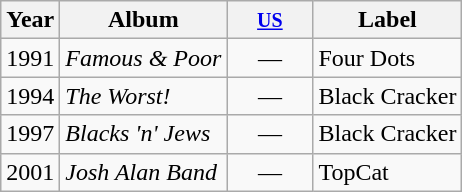<table class="wikitable">
<tr>
<th>Year</th>
<th>Album</th>
<th style="width:50px;"><small><a href='#'>US</a></small></th>
<th>Label</th>
</tr>
<tr>
<td>1991</td>
<td><em>Famous & Poor</em></td>
<td style="text-align:center;">—</td>
<td>Four Dots</td>
</tr>
<tr>
<td>1994</td>
<td><em>The Worst!</em></td>
<td style="text-align:center;">—</td>
<td>Black Cracker</td>
</tr>
<tr>
<td>1997</td>
<td><em>Blacks 'n' Jews</em></td>
<td style="text-align:center;">—</td>
<td>Black Cracker</td>
</tr>
<tr>
<td>2001</td>
<td><em>Josh Alan Band</em></td>
<td style="text-align:center;">—</td>
<td>TopCat</td>
</tr>
</table>
